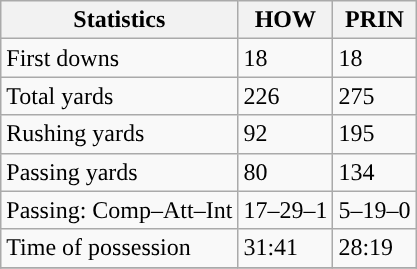<table class="wikitable" style="float: left;">
<tr>
<th>Statistics</th>
<th>HOW</th>
<th>PRIN</th>
</tr>
<tr>
<td>First downs</td>
<td>18</td>
<td>18</td>
</tr>
<tr>
<td>Total yards</td>
<td>226</td>
<td>275</td>
</tr>
<tr>
<td>Rushing yards</td>
<td>92</td>
<td>195</td>
</tr>
<tr>
<td>Passing yards</td>
<td>80</td>
<td>134</td>
</tr>
<tr>
<td>Passing: Comp–Att–Int</td>
<td>17–29–1</td>
<td>5–19–0</td>
</tr>
<tr>
<td>Time of possession</td>
<td>31:41</td>
<td>28:19</td>
</tr>
<tr>
</tr>
</table>
